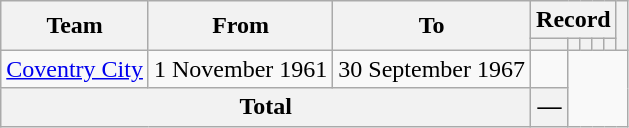<table class=wikitable style="text-align: center">
<tr>
<th rowspan=2>Team</th>
<th rowspan=2>From</th>
<th rowspan=2>To</th>
<th colspan=5>Record</th>
<th rowspan=2></th>
</tr>
<tr>
<th></th>
<th></th>
<th></th>
<th></th>
<th></th>
</tr>
<tr>
<td align=left><a href='#'>Coventry City</a></td>
<td>1 November 1961</td>
<td>30 September 1967<br></td>
<td></td>
</tr>
<tr>
<th colspan=3>Total<br></th>
<th>—</th>
</tr>
</table>
